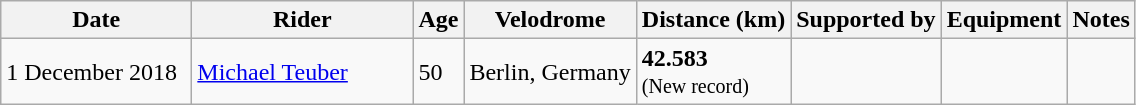<table class="wikitable sortable">
<tr>
<th width=120>Date</th>
<th width=140>Rider</th>
<th>Age</th>
<th>Velodrome</th>
<th>Distance (km)</th>
<th>Supported by</th>
<th>Equipment</th>
<th>Notes</th>
</tr>
<tr>
<td>1 December 2018</td>
<td> <a href='#'>Michael Teuber</a></td>
<td>50</td>
<td>Berlin, Germany</td>
<td><strong>42.583</strong><br><small>(New record)</small></td>
<td></td>
<td></td>
<td></td>
</tr>
</table>
